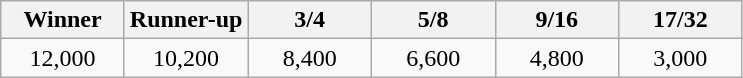<table class="wikitable">
<tr>
<th width=75>Winner</th>
<th width=75>Runner-up</th>
<th width=75>3/4</th>
<th width=75>5/8</th>
<th width=75>9/16</th>
<th width=75>17/32</th>
</tr>
<tr>
<td align=center>12,000</td>
<td align=center>10,200</td>
<td align=center>8,400</td>
<td align=center>6,600</td>
<td align=center>4,800</td>
<td align=center>3,000</td>
</tr>
</table>
